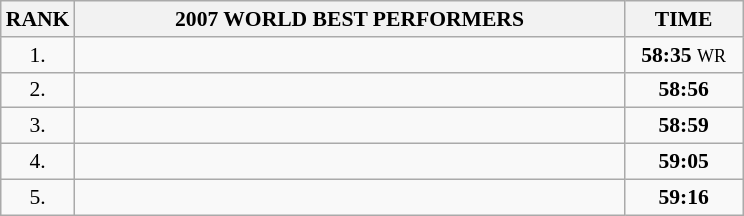<table class="wikitable" style="border-collapse: collapse; font-size: 90%;">
<tr>
<th>RANK</th>
<th align="center" style="width: 25em">2007 WORLD BEST PERFORMERS</th>
<th align="center" style="width: 5em">TIME</th>
</tr>
<tr>
<td align="center">1.</td>
<td></td>
<td align="center"><strong>58:35</strong> <small>WR</small></td>
</tr>
<tr>
<td align="center">2.</td>
<td></td>
<td align="center"><strong>58:56</strong></td>
</tr>
<tr>
<td align="center">3.</td>
<td></td>
<td align="center"><strong>58:59</strong></td>
</tr>
<tr>
<td align="center">4.</td>
<td></td>
<td align="center"><strong>59:05</strong></td>
</tr>
<tr>
<td align="center">5.</td>
<td></td>
<td align="center"><strong>59:16</strong></td>
</tr>
</table>
